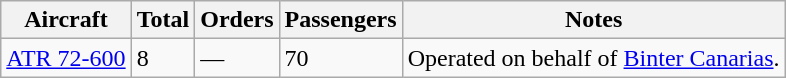<table class="wikitable">
<tr>
<th>Aircraft</th>
<th>Total</th>
<th>Orders</th>
<th>Passengers</th>
<th>Notes</th>
</tr>
<tr>
<td><a href='#'>ATR 72-600</a></td>
<td>8</td>
<td>—</td>
<td>70</td>
<td>Operated on behalf of <a href='#'>Binter Canarias</a>.</td>
</tr>
</table>
